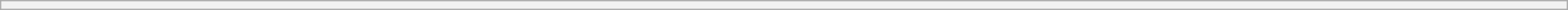<table class="wikitable" style="margin-bottom: -15px; font-size: 95%; width:100%">
<tr>
<th></th>
</tr>
</table>
